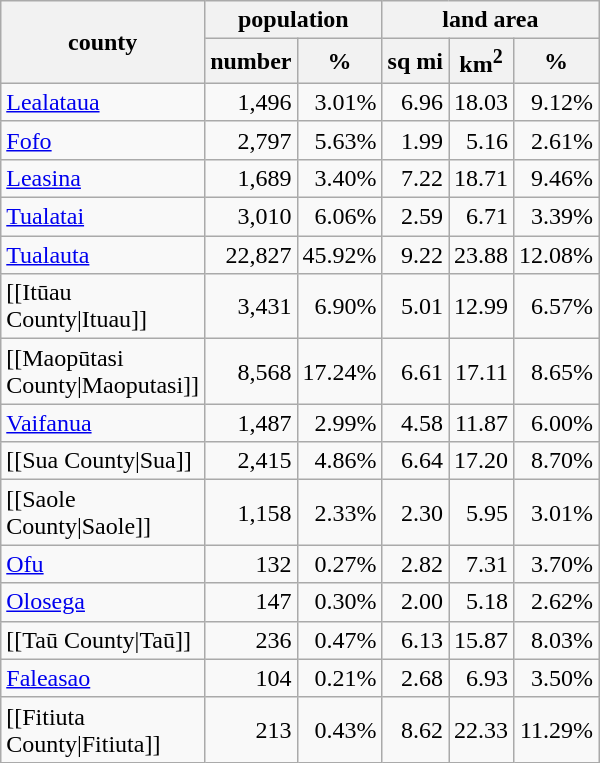<table class="wikitable sortable" style="text-align:right;">
<tr>
<th rowspan=2 width=110em>county</th>
<th colspan=2>population</th>
<th colspan=3>land area</th>
</tr>
<tr>
<th>number</th>
<th width=40em>%</th>
<th>sq mi</th>
<th>km<sup>2</sup></th>
<th width=40em>%</th>
</tr>
<tr>
<td align=left><a href='#'>Lealataua</a></td>
<td>1,496</td>
<td>3.01%</td>
<td>6.96</td>
<td>18.03</td>
<td>9.12%</td>
</tr>
<tr>
<td align=left><a href='#'>Fofo</a></td>
<td>2,797</td>
<td>5.63%</td>
<td>1.99</td>
<td>5.16</td>
<td>2.61%</td>
</tr>
<tr>
<td align=left><a href='#'>Leasina</a></td>
<td>1,689</td>
<td>3.40%</td>
<td>7.22</td>
<td>18.71</td>
<td>9.46%</td>
</tr>
<tr>
<td align=left><a href='#'>Tualatai</a></td>
<td>3,010</td>
<td>6.06%</td>
<td>2.59</td>
<td>6.71</td>
<td>3.39%</td>
</tr>
<tr>
<td align=left><a href='#'>Tualauta</a></td>
<td>22,827</td>
<td>45.92%</td>
<td>9.22</td>
<td>23.88</td>
<td>12.08%</td>
</tr>
<tr>
<td align=left>[[Itūau County|Ituau]]</td>
<td>3,431</td>
<td>6.90%</td>
<td>5.01</td>
<td>12.99</td>
<td>6.57%</td>
</tr>
<tr>
<td align=left>[[Maopūtasi County|Maoputasi]]</td>
<td>8,568</td>
<td>17.24%</td>
<td>6.61</td>
<td>17.11</td>
<td>8.65%</td>
</tr>
<tr>
<td align=left><a href='#'>Vaifanua</a></td>
<td>1,487</td>
<td>2.99%</td>
<td>4.58</td>
<td>11.87</td>
<td>6.00%</td>
</tr>
<tr>
<td align=left>[[Sua County|Sua]]</td>
<td>2,415</td>
<td>4.86%</td>
<td>6.64</td>
<td>17.20</td>
<td>8.70%</td>
</tr>
<tr>
<td align=left>[[Saole County|Saole]]</td>
<td>1,158</td>
<td>2.33%</td>
<td>2.30</td>
<td>5.95</td>
<td>3.01%</td>
</tr>
<tr>
<td align=left><a href='#'>Ofu</a></td>
<td>132</td>
<td>0.27%</td>
<td>2.82</td>
<td>7.31</td>
<td>3.70%</td>
</tr>
<tr>
<td align=left><a href='#'>Olosega</a></td>
<td>147</td>
<td>0.30%</td>
<td>2.00</td>
<td>5.18</td>
<td>2.62%</td>
</tr>
<tr>
<td align=left>[[Taū County|Taū]]</td>
<td>236</td>
<td>0.47%</td>
<td>6.13</td>
<td>15.87</td>
<td>8.03%</td>
</tr>
<tr>
<td align=left><a href='#'>Faleasao</a></td>
<td>104</td>
<td>0.21%</td>
<td>2.68</td>
<td>6.93</td>
<td>3.50%</td>
</tr>
<tr>
<td align=left>[[Fitiuta County|Fitiuta]]</td>
<td>213</td>
<td>0.43%</td>
<td>8.62</td>
<td>22.33</td>
<td>11.29%</td>
</tr>
</table>
